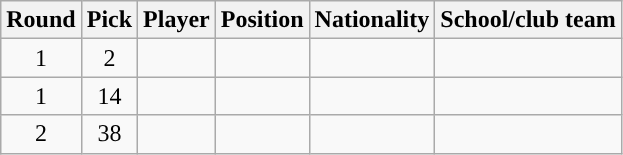<table class="wikitable sortable sortable" style="text-align: center">
<tr>
<th>Round</th>
<th>Pick</th>
<th>Player</th>
<th>Position</th>
<th>Nationality</th>
<th>School/club team</th>
</tr>
<tr style="text-align: center">
<td>1</td>
<td>2</td>
<td></td>
<td></td>
<td></td>
<td></td>
</tr>
<tr style="text-align: center">
<td>1</td>
<td>14</td>
<td></td>
<td></td>
<td></td>
<td></td>
</tr>
<tr style="text-align: center">
<td>2</td>
<td>38</td>
<td></td>
<td></td>
<td></td>
<td></td>
</tr>
</table>
